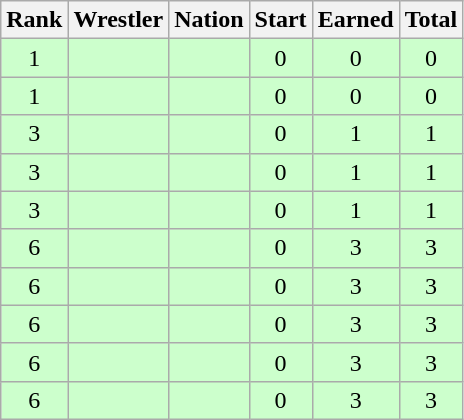<table class="wikitable sortable" style="text-align:center;">
<tr>
<th>Rank</th>
<th>Wrestler</th>
<th>Nation</th>
<th>Start</th>
<th>Earned</th>
<th>Total</th>
</tr>
<tr style="background:#cfc;">
<td>1</td>
<td align=left></td>
<td align=left></td>
<td>0</td>
<td>0</td>
<td>0</td>
</tr>
<tr style="background:#cfc;">
<td>1</td>
<td align=left></td>
<td align=left></td>
<td>0</td>
<td>0</td>
<td>0</td>
</tr>
<tr style="background:#cfc;">
<td>3</td>
<td align=left></td>
<td align=left></td>
<td>0</td>
<td>1</td>
<td>1</td>
</tr>
<tr style="background:#cfc;">
<td>3</td>
<td align=left></td>
<td align=left></td>
<td>0</td>
<td>1</td>
<td>1</td>
</tr>
<tr style="background:#cfc;">
<td>3</td>
<td align=left></td>
<td align=left></td>
<td>0</td>
<td>1</td>
<td>1</td>
</tr>
<tr style="background:#cfc;">
<td>6</td>
<td align=left></td>
<td align=left></td>
<td>0</td>
<td>3</td>
<td>3</td>
</tr>
<tr style="background:#cfc;">
<td>6</td>
<td align=left></td>
<td align=left></td>
<td>0</td>
<td>3</td>
<td>3</td>
</tr>
<tr style="background:#cfc;">
<td>6</td>
<td align=left></td>
<td align=left></td>
<td>0</td>
<td>3</td>
<td>3</td>
</tr>
<tr style="background:#cfc;">
<td>6</td>
<td align=left></td>
<td align=left></td>
<td>0</td>
<td>3</td>
<td>3</td>
</tr>
<tr style="background:#cfc;">
<td>6</td>
<td align=left></td>
<td align=left></td>
<td>0</td>
<td>3</td>
<td>3</td>
</tr>
</table>
